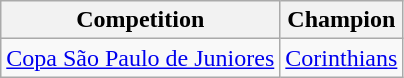<table class="wikitable">
<tr>
<th>Competition</th>
<th>Champion</th>
</tr>
<tr>
<td><a href='#'>Copa São Paulo de Juniores</a></td>
<td><a href='#'>Corinthians</a></td>
</tr>
</table>
